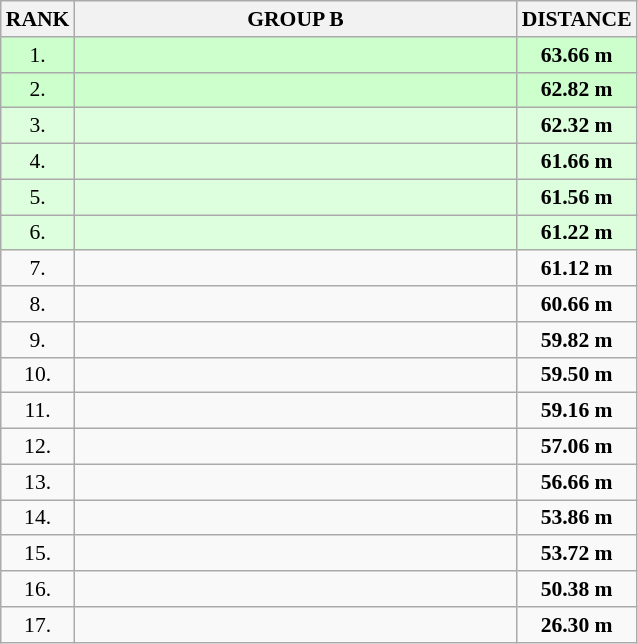<table class="wikitable" style="border-collapse: collapse; font-size: 90%;">
<tr>
<th>RANK</th>
<th align="center" style="width: 20em">GROUP B</th>
<th>DISTANCE</th>
</tr>
<tr bgcolor="#ccffcc">
<td align="center">1.</td>
<td></td>
<td align="center"><strong>63.66 m</strong></td>
</tr>
<tr bgcolor="#ccffcc">
<td align="center">2.</td>
<td></td>
<td align="center"><strong>62.82 m </strong></td>
</tr>
<tr bgcolor="#ddffdd">
<td align="center">3.</td>
<td></td>
<td align="center"><strong>62.32 m </strong></td>
</tr>
<tr bgcolor="#ddffdd">
<td align="center">4.</td>
<td></td>
<td align="center"><strong>61.66 m </strong></td>
</tr>
<tr bgcolor="#ddffdd">
<td align="center">5.</td>
<td></td>
<td align="center"><strong>61.56 m </strong></td>
</tr>
<tr bgcolor="#ddffdd">
<td align="center">6.</td>
<td></td>
<td align="center"><strong>61.22 m </strong></td>
</tr>
<tr>
<td align="center">7.</td>
<td></td>
<td align="center"><strong>61.12 m </strong></td>
</tr>
<tr>
<td align="center">8.</td>
<td></td>
<td align="center"><strong>60.66 m </strong></td>
</tr>
<tr>
<td align="center">9.</td>
<td></td>
<td align="center"><strong>59.82 m </strong></td>
</tr>
<tr>
<td align="center">10.</td>
<td></td>
<td align="center"><strong>59.50 m </strong></td>
</tr>
<tr>
<td align="center">11.</td>
<td></td>
<td align="center"><strong>59.16 m </strong></td>
</tr>
<tr>
<td align="center">12.</td>
<td></td>
<td align="center"><strong>57.06 m </strong></td>
</tr>
<tr>
<td align="center">13.</td>
<td></td>
<td align="center"><strong>56.66 m </strong></td>
</tr>
<tr>
<td align="center">14.</td>
<td></td>
<td align="center"><strong>53.86 m </strong></td>
</tr>
<tr>
<td align="center">15.</td>
<td></td>
<td align="center"><strong>53.72 m </strong></td>
</tr>
<tr>
<td align="center">16.</td>
<td></td>
<td align="center"><strong>50.38 m </strong></td>
</tr>
<tr>
<td align="center">17.</td>
<td></td>
<td align="center"><strong>26.30 m </strong></td>
</tr>
</table>
